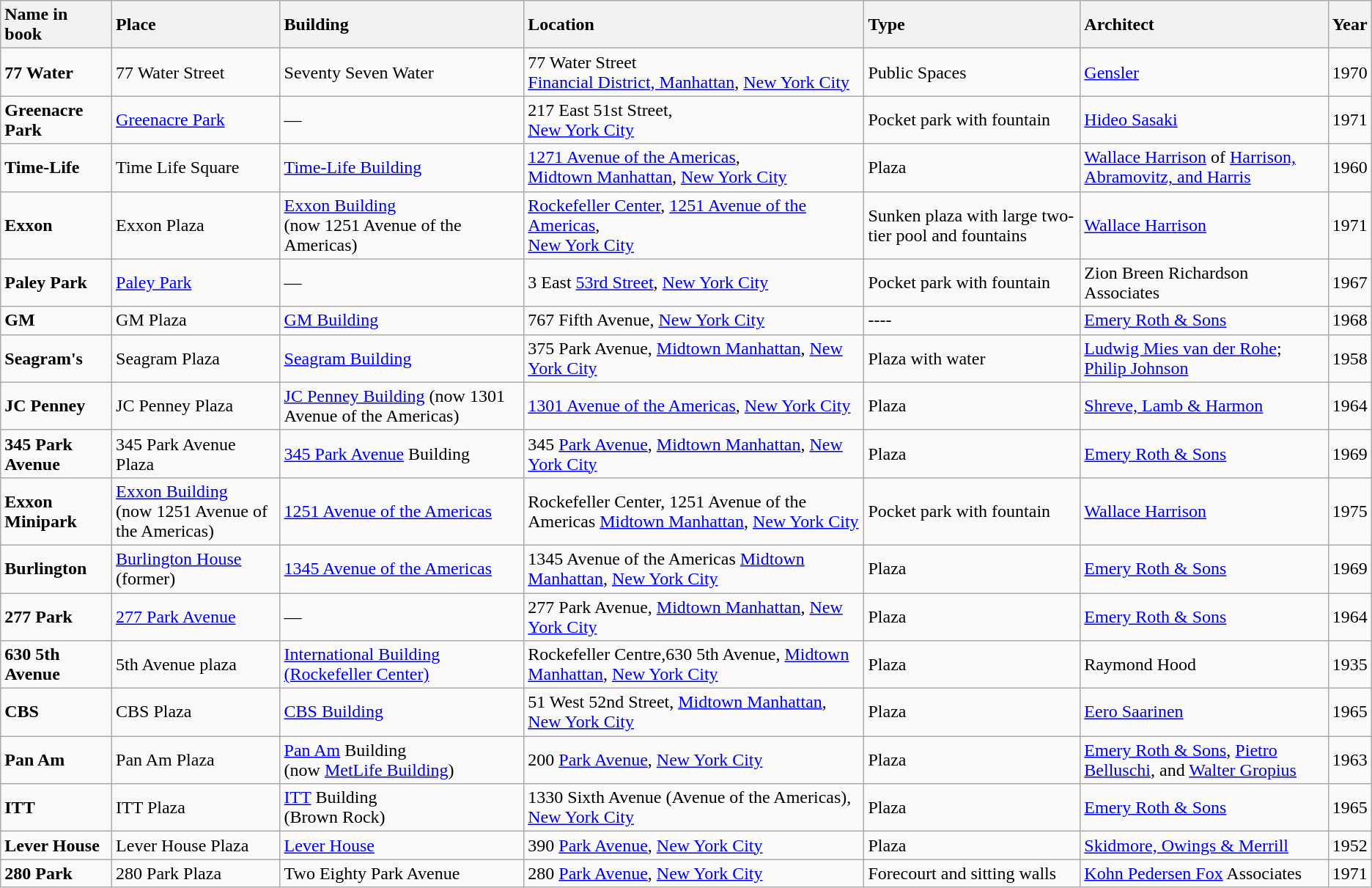<table class="wikitable sortable">
<tr>
<th style="text-align:left;">Name in book</th>
<th style="text-align:left;">Place</th>
<th style="text-align:left;">Building</th>
<th style="text-align:left;">Location</th>
<th style="text-align:left;">Type</th>
<th style="text-align:left;">Architect</th>
<th style="text-align:left;">Year</th>
</tr>
<tr>
<td><strong>77 Water</strong></td>
<td>77 Water Street</td>
<td>Seventy Seven Water</td>
<td>77 Water Street<br><a href='#'>Financial District, Manhattan</a>, <a href='#'>New York City</a></td>
<td>Public Spaces</td>
<td><a href='#'>Gensler</a></td>
<td>1970</td>
</tr>
<tr>
<td><strong>Greenacre Park</strong></td>
<td><a href='#'>Greenacre Park</a></td>
<td>—</td>
<td>217 East 51st Street,<br><a href='#'>New York City</a></td>
<td>Pocket park with fountain</td>
<td><a href='#'>Hideo Sasaki</a></td>
<td>1971</td>
</tr>
<tr>
<td><strong>Time-Life</strong></td>
<td>Time Life Square</td>
<td><a href='#'>Time-Life Building</a></td>
<td><a href='#'>1271 Avenue of the Americas</a>,<br><a href='#'>Midtown Manhattan</a>, <a href='#'>New York City</a></td>
<td>Plaza</td>
<td><a href='#'>Wallace Harrison</a> of <a href='#'>Harrison, Abramovitz, and Harris</a></td>
<td>1960</td>
</tr>
<tr>
<td><strong>Exxon</strong></td>
<td>Exxon Plaza</td>
<td><a href='#'>Exxon Building</a><br>(now 1251 Avenue of the Americas)</td>
<td><a href='#'>Rockefeller Center</a>, <a href='#'>1251 Avenue of the Americas</a>,<br><a href='#'>New York City</a></td>
<td>Sunken plaza with large two-tier pool and fountains</td>
<td><a href='#'>Wallace Harrison</a></td>
<td>1971</td>
</tr>
<tr>
<td><strong>Paley Park</strong></td>
<td><a href='#'>Paley Park</a></td>
<td>—</td>
<td>3 East <a href='#'>53rd Street</a>, <a href='#'>New York City</a></td>
<td>Pocket park with fountain</td>
<td>Zion Breen Richardson Associates</td>
<td>1967</td>
</tr>
<tr>
<td><strong>GM</strong></td>
<td>GM Plaza</td>
<td><a href='#'>GM Building</a></td>
<td>767 Fifth Avenue, <a href='#'>New York City</a></td>
<td>----</td>
<td><a href='#'>Emery Roth & Sons</a></td>
<td>1968</td>
</tr>
<tr>
<td><strong>Seagram's</strong></td>
<td>Seagram Plaza</td>
<td><a href='#'>Seagram Building</a></td>
<td>375 Park Avenue, <a href='#'>Midtown Manhattan</a>, <a href='#'>New York City</a></td>
<td>Plaza with water</td>
<td><a href='#'>Ludwig Mies van der Rohe</a>; <a href='#'>Philip Johnson</a></td>
<td>1958</td>
</tr>
<tr>
<td><strong>JC Penney</strong></td>
<td>JC Penney Plaza</td>
<td><a href='#'>JC Penney Building</a> (now 1301 Avenue of the Americas)</td>
<td><a href='#'>1301 Avenue of the Americas</a>, <a href='#'>New York City</a></td>
<td>Plaza</td>
<td><a href='#'>Shreve, Lamb & Harmon</a></td>
<td>1964</td>
</tr>
<tr>
<td><strong>345 Park Avenue</strong></td>
<td>345 Park Avenue Plaza</td>
<td><a href='#'>345 Park Avenue</a> Building</td>
<td>345 <a href='#'>Park Avenue</a>, <a href='#'>Midtown Manhattan</a>, <a href='#'>New York City</a></td>
<td>Plaza</td>
<td><a href='#'>Emery Roth & Sons</a></td>
<td>1969</td>
</tr>
<tr>
<td><strong>Exxon Minipark</strong></td>
<td><a href='#'>Exxon Building</a><br>(now 1251 Avenue of the Americas)</td>
<td><a href='#'>1251 Avenue of the Americas</a></td>
<td>Rockefeller Center, 1251 Avenue of the Americas <a href='#'>Midtown Manhattan</a>, <a href='#'>New York City</a></td>
<td>Pocket park with fountain</td>
<td><a href='#'>Wallace Harrison</a></td>
<td>1975</td>
</tr>
<tr>
<td><strong>Burlington</strong></td>
<td><a href='#'>Burlington House</a> (former)</td>
<td><a href='#'>1345 Avenue of the Americas</a></td>
<td>1345 Avenue of the Americas <a href='#'>Midtown Manhattan</a>, <a href='#'>New York City</a></td>
<td>Plaza</td>
<td><a href='#'>Emery Roth & Sons</a></td>
<td>1969</td>
</tr>
<tr>
<td><strong>277 Park</strong></td>
<td><a href='#'>277 Park Avenue</a></td>
<td>—</td>
<td>277 Park Avenue, <a href='#'>Midtown Manhattan</a>, <a href='#'>New York City</a></td>
<td>Plaza</td>
<td><a href='#'>Emery Roth & Sons</a></td>
<td>1964</td>
</tr>
<tr>
<td><strong>630 5th Avenue</strong></td>
<td>5th Avenue plaza</td>
<td><a href='#'>International Building (Rockefeller Center)</a></td>
<td>Rockefeller Centre,630 5th Avenue, <a href='#'>Midtown Manhattan</a>, <a href='#'>New York City</a></td>
<td>Plaza</td>
<td>Raymond Hood</td>
<td>1935</td>
</tr>
<tr>
<td><strong>CBS</strong></td>
<td>CBS Plaza</td>
<td><a href='#'>CBS Building</a></td>
<td>51 West 52nd Street, <a href='#'>Midtown Manhattan</a>, <a href='#'>New York City</a></td>
<td>Plaza</td>
<td><a href='#'>Eero Saarinen</a></td>
<td>1965</td>
</tr>
<tr>
<td><strong>Pan Am</strong></td>
<td>Pan Am Plaza</td>
<td><a href='#'>Pan Am</a> Building<br>(now <a href='#'>MetLife Building</a>)</td>
<td>200 <a href='#'>Park Avenue</a>, <a href='#'>New York City</a></td>
<td>Plaza</td>
<td><a href='#'>Emery Roth & Sons</a>, <a href='#'>Pietro Belluschi</a>, and <a href='#'>Walter Gropius</a></td>
<td>1963</td>
</tr>
<tr>
<td><strong>ITT</strong></td>
<td>ITT Plaza</td>
<td><a href='#'>ITT</a> Building<br>(Brown Rock)</td>
<td>1330 Sixth Avenue (Avenue of the Americas), <a href='#'>New York City</a></td>
<td>Plaza</td>
<td><a href='#'>Emery Roth & Sons</a></td>
<td>1965</td>
</tr>
<tr>
<td><strong>Lever House</strong></td>
<td>Lever House Plaza</td>
<td><a href='#'>Lever House</a></td>
<td>390 <a href='#'>Park Avenue</a>, <a href='#'>New York City</a></td>
<td>Plaza</td>
<td><a href='#'>Skidmore, Owings & Merrill</a></td>
<td>1952</td>
</tr>
<tr>
<td><strong>280 Park</strong></td>
<td>280 Park Plaza</td>
<td>Two Eighty Park Avenue</td>
<td>280 <a href='#'>Park Avenue</a>, <a href='#'>New York City</a></td>
<td>Forecourt and sitting walls</td>
<td><a href='#'>Kohn Pedersen Fox</a> Associates</td>
<td>1971</td>
</tr>
</table>
